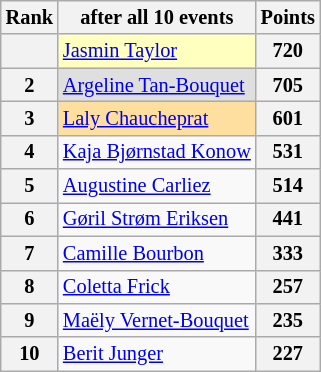<table class="wikitable" style="font-size: 85%;">
<tr>
<th>Rank</th>
<th>after all 10 events</th>
<th>Points</th>
</tr>
<tr>
<th></th>
<td style="background:#ffffbf;"> <a href='#'>Jasmin Taylor</a> </td>
<th>720</th>
</tr>
<tr>
<th>2</th>
<td style="background:#dfdfdf;"> <a href='#'>Argeline Tan-Bouquet</a></td>
<th>705</th>
</tr>
<tr>
<th>3</th>
<td style="background:#ffdf9f;"> <a href='#'>Laly Chaucheprat</a></td>
<th>601</th>
</tr>
<tr>
<th>4</th>
<td> <a href='#'>Kaja Bjørnstad Konow</a></td>
<th>531</th>
</tr>
<tr>
<th>5</th>
<td> <a href='#'>Augustine Carliez</a></td>
<th>514</th>
</tr>
<tr>
<th>6</th>
<td> <a href='#'>Gøril Strøm Eriksen</a></td>
<th>441</th>
</tr>
<tr>
<th>7</th>
<td> <a href='#'>Camille Bourbon</a></td>
<th>333</th>
</tr>
<tr>
<th>8</th>
<td> <a href='#'>Coletta Frick</a></td>
<th>257</th>
</tr>
<tr>
<th>9</th>
<td> <a href='#'>Maëly Vernet-Bouquet</a></td>
<th>235</th>
</tr>
<tr>
<th>10</th>
<td> <a href='#'>Berit Junger</a></td>
<th>227</th>
</tr>
</table>
